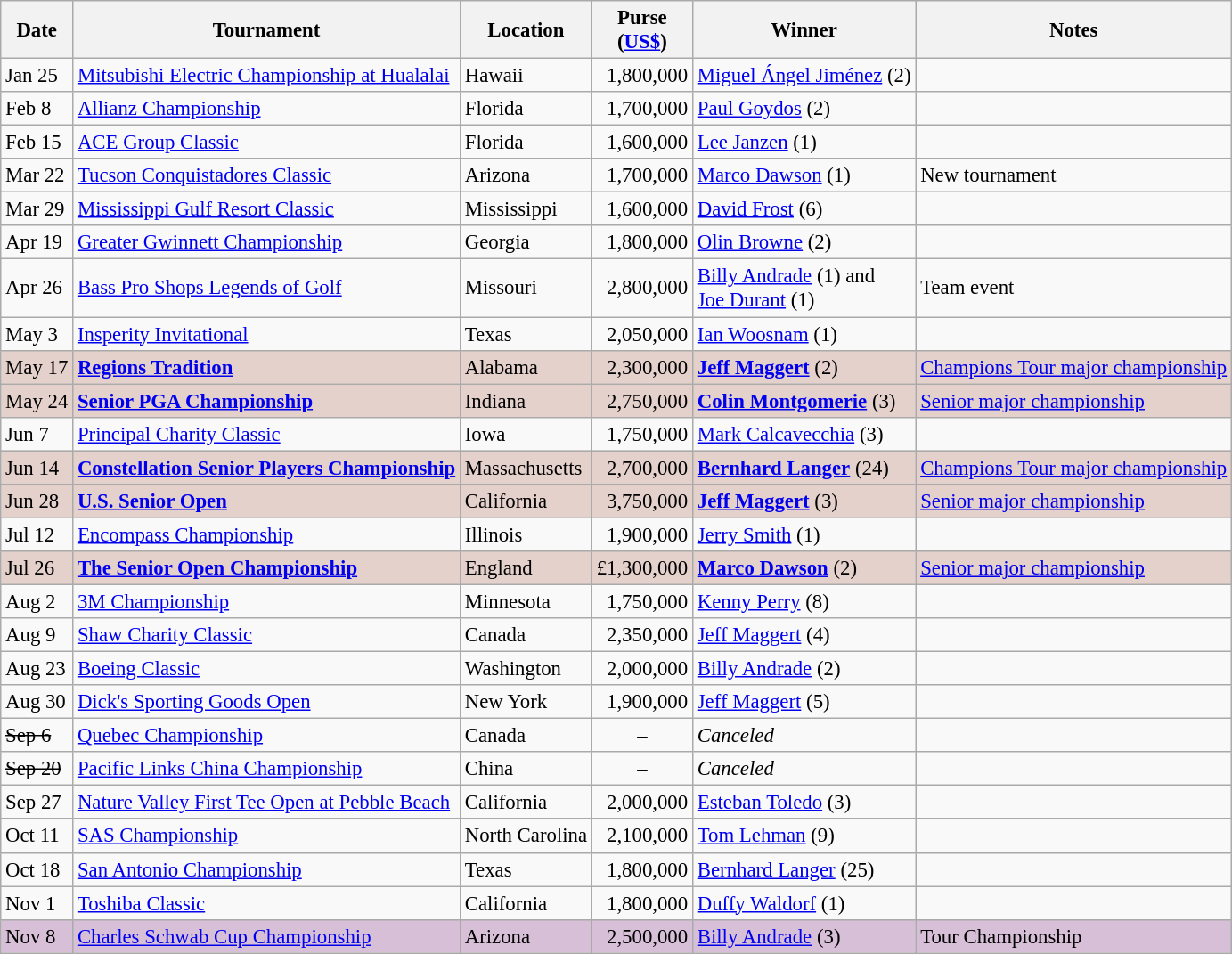<table class="wikitable" style="font-size:95%">
<tr>
<th>Date</th>
<th>Tournament</th>
<th>Location</th>
<th>Purse<br>(<a href='#'>US$</a>)</th>
<th>Winner</th>
<th>Notes</th>
</tr>
<tr>
<td>Jan 25</td>
<td><a href='#'>Mitsubishi Electric Championship at Hualalai</a></td>
<td>Hawaii</td>
<td align=right>1,800,000</td>
<td> <a href='#'>Miguel Ángel Jiménez</a> (2)</td>
<td></td>
</tr>
<tr>
<td>Feb 8</td>
<td><a href='#'>Allianz Championship</a></td>
<td>Florida</td>
<td align=right>1,700,000</td>
<td> <a href='#'>Paul Goydos</a> (2)</td>
<td></td>
</tr>
<tr>
<td>Feb 15</td>
<td><a href='#'>ACE Group Classic</a></td>
<td>Florida</td>
<td align=right>1,600,000</td>
<td> <a href='#'>Lee Janzen</a> (1)</td>
<td></td>
</tr>
<tr>
<td>Mar 22</td>
<td><a href='#'>Tucson Conquistadores Classic</a></td>
<td>Arizona</td>
<td align=right>1,700,000</td>
<td> <a href='#'>Marco Dawson</a> (1)</td>
<td>New tournament</td>
</tr>
<tr>
<td>Mar 29</td>
<td><a href='#'>Mississippi Gulf Resort Classic</a></td>
<td>Mississippi</td>
<td align=right>1,600,000</td>
<td> <a href='#'>David Frost</a> (6)</td>
<td></td>
</tr>
<tr>
<td>Apr 19</td>
<td><a href='#'>Greater Gwinnett Championship</a></td>
<td>Georgia</td>
<td align=right>1,800,000</td>
<td> <a href='#'>Olin Browne</a> (2)</td>
<td></td>
</tr>
<tr>
<td>Apr 26</td>
<td><a href='#'>Bass Pro Shops Legends of Golf</a></td>
<td>Missouri</td>
<td align=right>2,800,000</td>
<td> <a href='#'>Billy Andrade</a> (1) and<br> <a href='#'>Joe Durant</a> (1)</td>
<td>Team event</td>
</tr>
<tr>
<td>May 3</td>
<td><a href='#'>Insperity Invitational</a></td>
<td>Texas</td>
<td align=right>2,050,000</td>
<td> <a href='#'>Ian Woosnam</a> (1)</td>
<td></td>
</tr>
<tr style="background:#e5d1cb;">
<td>May 17</td>
<td><strong><a href='#'>Regions Tradition</a></strong></td>
<td>Alabama</td>
<td align=right>2,300,000</td>
<td> <strong><a href='#'>Jeff Maggert</a></strong> (2)</td>
<td><a href='#'>Champions Tour major championship</a></td>
</tr>
<tr style="background:#e5d1cb;">
<td>May 24</td>
<td><strong><a href='#'>Senior PGA Championship</a></strong></td>
<td>Indiana</td>
<td align=right>2,750,000</td>
<td> <strong><a href='#'>Colin Montgomerie</a></strong> (3)</td>
<td><a href='#'>Senior major championship</a></td>
</tr>
<tr>
<td>Jun 7</td>
<td><a href='#'>Principal Charity Classic</a></td>
<td>Iowa</td>
<td align=right>1,750,000</td>
<td> <a href='#'>Mark Calcavecchia</a> (3)</td>
<td></td>
</tr>
<tr style="background:#e5d1cb;">
<td>Jun 14</td>
<td><strong><a href='#'>Constellation Senior Players Championship</a></strong></td>
<td>Massachusetts</td>
<td align=right>2,700,000</td>
<td> <strong><a href='#'>Bernhard Langer</a></strong> (24)</td>
<td><a href='#'>Champions Tour major championship</a></td>
</tr>
<tr style="background:#e5d1cb;">
<td>Jun 28</td>
<td><strong><a href='#'>U.S. Senior Open</a></strong></td>
<td>California</td>
<td align=right>3,750,000</td>
<td> <strong><a href='#'>Jeff Maggert</a></strong> (3)</td>
<td><a href='#'>Senior major championship</a></td>
</tr>
<tr>
<td>Jul 12</td>
<td><a href='#'>Encompass Championship</a></td>
<td>Illinois</td>
<td align=right>1,900,000</td>
<td> <a href='#'>Jerry Smith</a> (1)</td>
<td></td>
</tr>
<tr style="background:#e5d1cb;">
<td>Jul 26</td>
<td><strong><a href='#'>The Senior Open Championship</a></strong></td>
<td>England</td>
<td align=right>£1,300,000</td>
<td> <strong><a href='#'>Marco Dawson</a></strong> (2)</td>
<td><a href='#'>Senior major championship</a></td>
</tr>
<tr>
<td>Aug 2</td>
<td><a href='#'>3M Championship</a></td>
<td>Minnesota</td>
<td align=right>1,750,000</td>
<td> <a href='#'>Kenny Perry</a> (8)</td>
<td></td>
</tr>
<tr>
<td>Aug 9</td>
<td><a href='#'>Shaw Charity Classic</a></td>
<td>Canada</td>
<td align=right>2,350,000</td>
<td> <a href='#'>Jeff Maggert</a> (4)</td>
<td></td>
</tr>
<tr>
<td>Aug 23</td>
<td><a href='#'>Boeing Classic</a></td>
<td>Washington</td>
<td align=right>2,000,000</td>
<td> <a href='#'>Billy Andrade</a> (2)</td>
<td></td>
</tr>
<tr>
<td>Aug 30</td>
<td><a href='#'>Dick's Sporting Goods Open</a></td>
<td>New York</td>
<td align=right>1,900,000</td>
<td> <a href='#'>Jeff Maggert</a> (5)</td>
<td></td>
</tr>
<tr>
<td><s>Sep 6</s></td>
<td><a href='#'>Quebec Championship</a></td>
<td>Canada</td>
<td align=center>–</td>
<td><em>Canceled</em></td>
<td></td>
</tr>
<tr>
<td><s>Sep 20</s></td>
<td><a href='#'>Pacific Links China Championship</a></td>
<td>China</td>
<td align=center>–</td>
<td><em>Canceled</em></td>
<td></td>
</tr>
<tr>
<td>Sep 27</td>
<td><a href='#'>Nature Valley First Tee Open at Pebble Beach</a></td>
<td>California</td>
<td align=right>2,000,000</td>
<td> <a href='#'>Esteban Toledo</a> (3)</td>
<td></td>
</tr>
<tr>
<td>Oct 11</td>
<td><a href='#'>SAS Championship</a></td>
<td>North Carolina</td>
<td align=right>2,100,000</td>
<td> <a href='#'>Tom Lehman</a> (9)</td>
<td></td>
</tr>
<tr>
<td>Oct 18</td>
<td><a href='#'>San Antonio Championship</a></td>
<td>Texas</td>
<td align=right>1,800,000</td>
<td> <a href='#'>Bernhard Langer</a> (25)</td>
<td></td>
</tr>
<tr>
<td>Nov 1</td>
<td><a href='#'>Toshiba Classic</a></td>
<td>California</td>
<td align=right>1,800,000</td>
<td> <a href='#'>Duffy Waldorf</a> (1)</td>
<td></td>
</tr>
<tr style="background:thistle;">
<td>Nov 8</td>
<td><a href='#'>Charles Schwab Cup Championship</a></td>
<td>Arizona</td>
<td align=right>2,500,000</td>
<td> <a href='#'>Billy Andrade</a> (3)</td>
<td>Tour Championship</td>
</tr>
</table>
